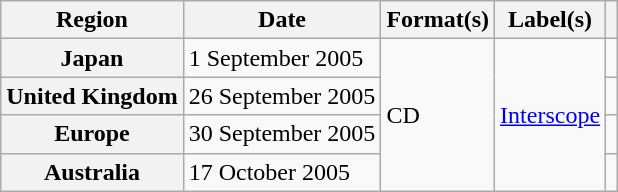<table class="wikitable plainrowheaders">
<tr>
<th scope="col">Region</th>
<th scope="col">Date</th>
<th scope="col">Format(s)</th>
<th scope="col">Label(s)</th>
<th scope="col"></th>
</tr>
<tr>
<th scope="row">Japan</th>
<td>1 September 2005</td>
<td rowspan="4">CD</td>
<td rowspan="4"><a href='#'>Interscope</a></td>
<td></td>
</tr>
<tr>
<th scope="row">United Kingdom</th>
<td>26 September 2005</td>
<td></td>
</tr>
<tr>
<th scope="row">Europe</th>
<td>30 September 2005</td>
<td></td>
</tr>
<tr>
<th scope="row">Australia</th>
<td>17 October 2005</td>
<td></td>
</tr>
</table>
